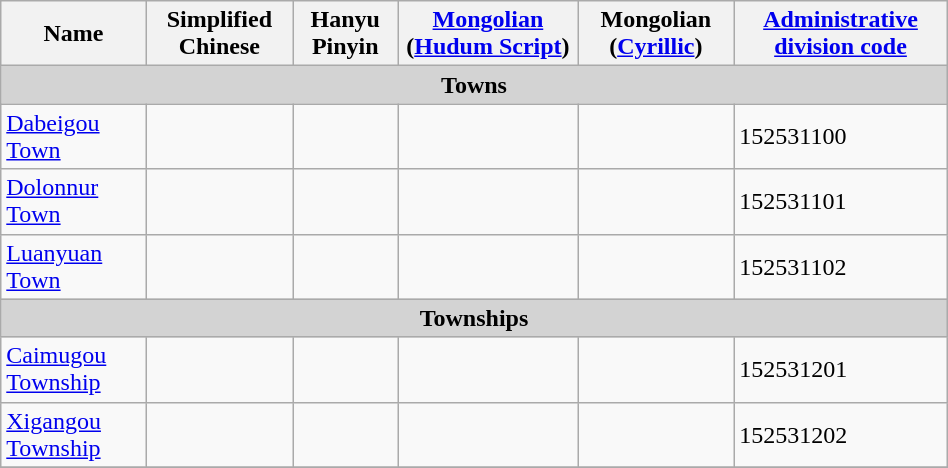<table class="wikitable" align="center" style="width:50%; border="1">
<tr>
<th>Name</th>
<th>Simplified Chinese</th>
<th>Hanyu Pinyin</th>
<th><a href='#'>Mongolian</a> (<a href='#'>Hudum Script</a>)</th>
<th>Mongolian (<a href='#'>Cyrillic</a>)</th>
<th><a href='#'>Administrative division code</a></th>
</tr>
<tr>
<td colspan="6"  style="text-align:center; background:#d3d3d3;"><strong>Towns</strong></td>
</tr>
<tr --------->
<td><a href='#'>Dabeigou Town</a></td>
<td></td>
<td></td>
<td></td>
<td></td>
<td>152531100</td>
</tr>
<tr>
<td><a href='#'>Dolonnur Town</a></td>
<td></td>
<td></td>
<td></td>
<td></td>
<td>152531101</td>
</tr>
<tr>
<td><a href='#'>Luanyuan Town</a></td>
<td></td>
<td></td>
<td></td>
<td></td>
<td>152531102</td>
</tr>
<tr>
<td colspan="6"  style="text-align:center; background:#d3d3d3;"><strong>Townships</strong></td>
</tr>
<tr --------->
<td><a href='#'>Caimugou Township</a></td>
<td></td>
<td></td>
<td></td>
<td></td>
<td>152531201</td>
</tr>
<tr>
<td><a href='#'>Xigangou Township</a></td>
<td></td>
<td></td>
<td></td>
<td></td>
<td>152531202</td>
</tr>
<tr>
</tr>
</table>
